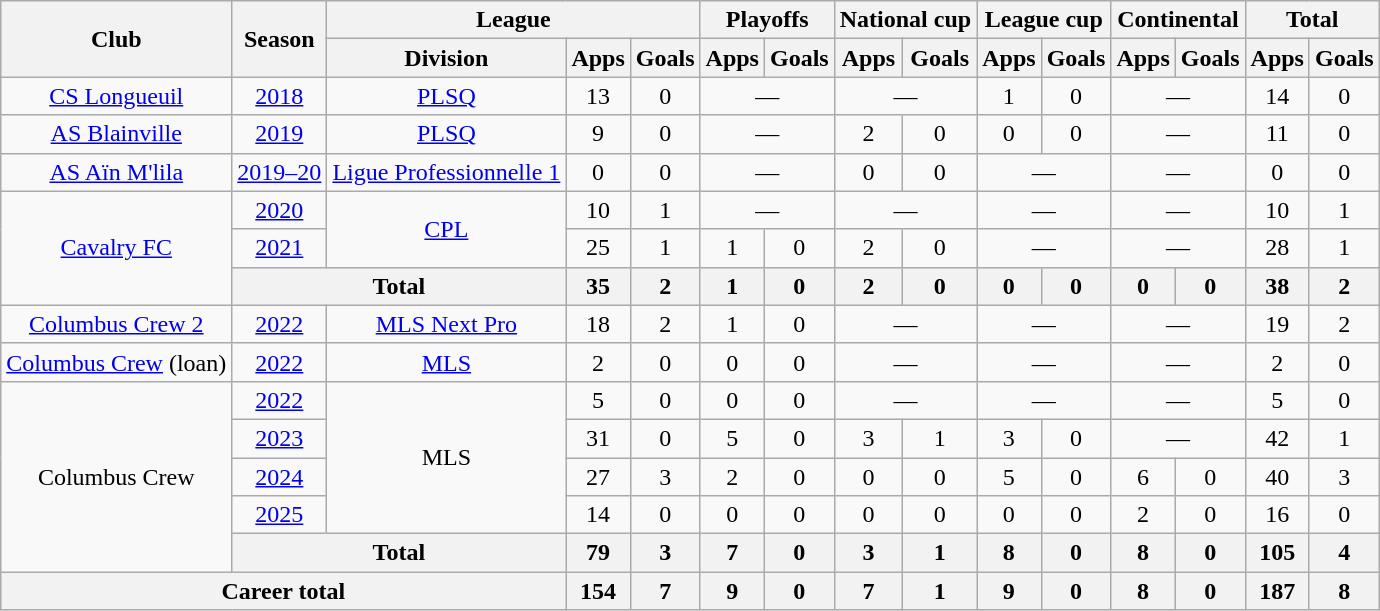<table class="wikitable" style="text-align:center">
<tr>
<th rowspan="2">Club</th>
<th rowspan="2">Season</th>
<th colspan="3">League</th>
<th colspan="2">Playoffs</th>
<th colspan="2">National cup</th>
<th colspan="2">League cup</th>
<th colspan="2">Continental</th>
<th colspan="2">Total</th>
</tr>
<tr>
<th>Division</th>
<th>Apps</th>
<th>Goals</th>
<th>Apps</th>
<th>Goals</th>
<th>Apps</th>
<th>Goals</th>
<th>Apps</th>
<th>Goals</th>
<th>Apps</th>
<th>Goals</th>
<th>Apps</th>
<th>Goals</th>
</tr>
<tr>
<td><a href='#'>CS Longueuil</a></td>
<td><a href='#'>2018</a></td>
<td><a href='#'>PLSQ</a></td>
<td>13</td>
<td>0</td>
<td colspan="2">—</td>
<td colspan="2">—</td>
<td>1</td>
<td>0</td>
<td colspan="2">—</td>
<td>14</td>
<td>0</td>
</tr>
<tr>
<td><a href='#'>AS Blainville</a></td>
<td><a href='#'>2019</a></td>
<td><a href='#'>PLSQ</a></td>
<td>9</td>
<td>0</td>
<td colspan="2">—</td>
<td>2</td>
<td>0</td>
<td>0</td>
<td>0</td>
<td colspan="2">—</td>
<td>11</td>
<td>0</td>
</tr>
<tr>
<td><a href='#'>AS Aïn M'lila</a></td>
<td><a href='#'>2019–20</a></td>
<td><a href='#'>Ligue Professionnelle 1</a></td>
<td>0</td>
<td>0</td>
<td colspan="2">—</td>
<td>0</td>
<td>0</td>
<td colspan="2">—</td>
<td colspan="2">—</td>
<td>0</td>
<td>0</td>
</tr>
<tr>
<td rowspan="3"><a href='#'>Cavalry FC</a></td>
<td><a href='#'>2020</a></td>
<td rowspan="2"><a href='#'>CPL</a></td>
<td>10</td>
<td>1</td>
<td colspan="2">—</td>
<td colspan="2">—</td>
<td colspan="2">—</td>
<td colspan="2">—</td>
<td>10</td>
<td>1</td>
</tr>
<tr>
<td><a href='#'>2021</a></td>
<td>25</td>
<td>1</td>
<td>1</td>
<td>0</td>
<td>2</td>
<td>0</td>
<td colspan="2">—</td>
<td colspan="2">—</td>
<td>28</td>
<td>1</td>
</tr>
<tr>
<th colspan="2">Total</th>
<th>35</th>
<th>2</th>
<th>1</th>
<th>0</th>
<th>2</th>
<th>0</th>
<th>0</th>
<th>0</th>
<th>0</th>
<th>0</th>
<th>38</th>
<th>2</th>
</tr>
<tr>
<td><a href='#'>Columbus Crew 2</a></td>
<td><a href='#'>2022</a></td>
<td><a href='#'>MLS Next Pro</a></td>
<td>18</td>
<td>2</td>
<td>1</td>
<td>0</td>
<td colspan="2">—</td>
<td colspan="2">—</td>
<td colspan="2">—</td>
<td>19</td>
<td>2</td>
</tr>
<tr>
<td><a href='#'>Columbus Crew</a> (loan)</td>
<td><a href='#'>2022</a></td>
<td><a href='#'>MLS</a></td>
<td>2</td>
<td>0</td>
<td>0</td>
<td>0</td>
<td colspan="2">—</td>
<td colspan="2">—</td>
<td colspan="2">—</td>
<td>2</td>
<td>0</td>
</tr>
<tr>
<td rowspan="5">Columbus Crew</td>
<td><a href='#'>2022</a></td>
<td rowspan="4">MLS</td>
<td>5</td>
<td>0</td>
<td>0</td>
<td>0</td>
<td colspan="2">—</td>
<td colspan="2">—</td>
<td colspan="2">—</td>
<td>5</td>
<td>0</td>
</tr>
<tr>
<td><a href='#'>2023</a></td>
<td>31</td>
<td>0</td>
<td>5</td>
<td>0</td>
<td>3</td>
<td>1</td>
<td>3</td>
<td>0</td>
<td colspan="2">—</td>
<td>42</td>
<td>1</td>
</tr>
<tr>
<td><a href='#'>2024</a></td>
<td>27</td>
<td>3</td>
<td>2</td>
<td>0</td>
<td>0</td>
<td>0</td>
<td>5</td>
<td>0</td>
<td>6</td>
<td>0</td>
<td>40</td>
<td>3</td>
</tr>
<tr>
<td><a href='#'>2025</a></td>
<td>14</td>
<td>0</td>
<td>0</td>
<td>0</td>
<td>0</td>
<td>0</td>
<td>0</td>
<td>0</td>
<td>2</td>
<td>0</td>
<td>16</td>
<td>0</td>
</tr>
<tr>
<th colspan="2">Total</th>
<th>79</th>
<th>3</th>
<th>7</th>
<th>0</th>
<th>3</th>
<th>1</th>
<th>8</th>
<th>0</th>
<th>8</th>
<th>0</th>
<th>105</th>
<th>4</th>
</tr>
<tr>
<th colspan="3">Career total</th>
<th>154</th>
<th>7</th>
<th>9</th>
<th>0</th>
<th>7</th>
<th>1</th>
<th>9</th>
<th>0</th>
<th>8</th>
<th>0</th>
<th>187</th>
<th>8</th>
</tr>
</table>
